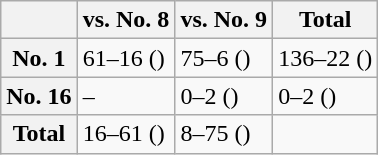<table class="wikitable">
<tr>
<th></th>
<th>vs. No. 8</th>
<th>vs. No. 9</th>
<th>Total</th>
</tr>
<tr>
<th>No. 1</th>
<td>61–16 ()</td>
<td>75–6 ()</td>
<td>136–22 ()</td>
</tr>
<tr>
<th>No. 16</th>
<td>–</td>
<td>0–2 ()</td>
<td>0–2 ()</td>
</tr>
<tr>
<th>Total</th>
<td>16–61 ()</td>
<td>8–75 ()</td>
<td></td>
</tr>
</table>
